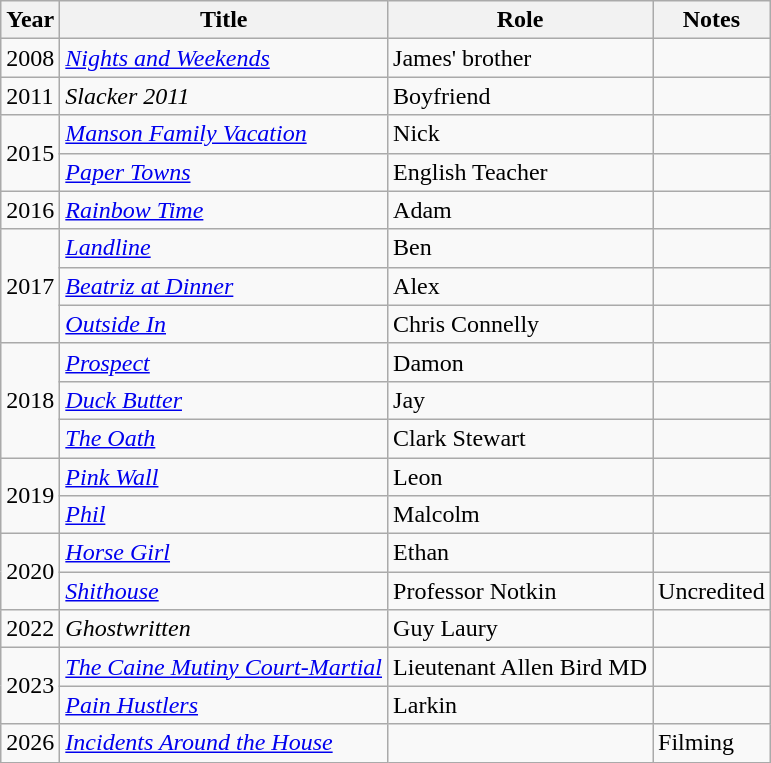<table class="wikitable sortable">
<tr>
<th>Year</th>
<th>Title</th>
<th>Role</th>
<th>Notes</th>
</tr>
<tr>
<td>2008</td>
<td><em><a href='#'>Nights and Weekends</a></em></td>
<td>James' brother</td>
<td></td>
</tr>
<tr>
<td>2011</td>
<td><em>Slacker 2011</em></td>
<td>Boyfriend</td>
<td></td>
</tr>
<tr>
<td rowspan=2>2015</td>
<td><em><a href='#'>Manson Family Vacation</a></em></td>
<td>Nick</td>
<td></td>
</tr>
<tr>
<td><em><a href='#'>Paper Towns</a></em></td>
<td>English Teacher</td>
<td></td>
</tr>
<tr>
<td>2016</td>
<td><em><a href='#'>Rainbow Time</a></em></td>
<td>Adam</td>
<td></td>
</tr>
<tr>
<td rowspan=3>2017</td>
<td><em><a href='#'>Landline</a></em></td>
<td>Ben</td>
<td></td>
</tr>
<tr>
<td><em><a href='#'>Beatriz at Dinner</a></em></td>
<td>Alex</td>
<td></td>
</tr>
<tr>
<td><em><a href='#'>Outside In</a></em></td>
<td>Chris Connelly</td>
<td></td>
</tr>
<tr>
<td rowspan=3>2018</td>
<td><em><a href='#'>Prospect</a></em></td>
<td>Damon</td>
<td></td>
</tr>
<tr>
<td><em><a href='#'>Duck Butter</a></em></td>
<td>Jay</td>
<td></td>
</tr>
<tr>
<td><em><a href='#'>The Oath</a></em></td>
<td>Clark Stewart</td>
<td></td>
</tr>
<tr>
<td rowspan=2>2019</td>
<td><em><a href='#'>Pink Wall</a></em></td>
<td>Leon</td>
<td></td>
</tr>
<tr>
<td><em><a href='#'>Phil</a></em></td>
<td>Malcolm</td>
<td></td>
</tr>
<tr>
<td rowspan=2>2020</td>
<td><em><a href='#'>Horse Girl</a></em></td>
<td>Ethan</td>
<td></td>
</tr>
<tr>
<td><em><a href='#'>Shithouse</a></em></td>
<td>Professor Notkin</td>
<td>Uncredited</td>
</tr>
<tr>
<td>2022</td>
<td><em>Ghostwritten</em></td>
<td>Guy Laury</td>
<td></td>
</tr>
<tr>
<td rowspan=2>2023</td>
<td><em><a href='#'>The Caine Mutiny Court-Martial</a></em></td>
<td>Lieutenant Allen Bird MD</td>
<td></td>
</tr>
<tr>
<td><em><a href='#'>Pain Hustlers</a></em></td>
<td>Larkin</td>
<td></td>
</tr>
<tr>
<td>2026</td>
<td><a href='#'><em>Incidents Around the House</em></a></td>
<td></td>
<td>Filming</td>
</tr>
</table>
